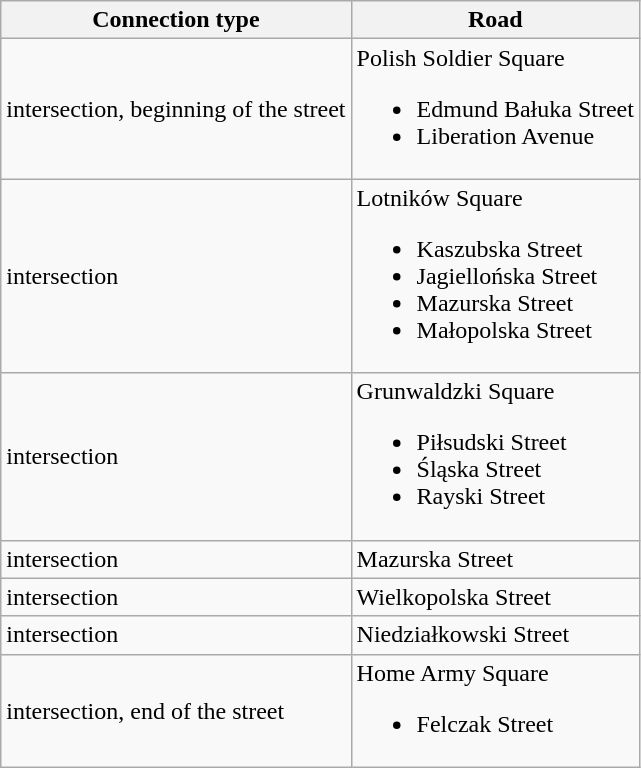<table class="wikitable">
<tr>
<th>Connection type</th>
<th>Road</th>
</tr>
<tr>
<td>intersection, beginning of the street</td>
<td>Polish Soldier Square<br><ul><li>Edmund Bałuka Street</li><li>Liberation Avenue</li></ul></td>
</tr>
<tr>
<td>intersection</td>
<td>Lotników Square<br><ul><li>Kaszubska Street</li><li>Jagiellońska Street</li><li>Mazurska Street</li><li>Małopolska Street</li></ul></td>
</tr>
<tr>
<td>intersection</td>
<td>Grunwaldzki Square<br><ul><li>Piłsudski Street</li><li>Śląska Street</li><li>Rayski Street</li></ul></td>
</tr>
<tr>
<td>intersection</td>
<td>Mazurska Street</td>
</tr>
<tr>
<td>intersection</td>
<td>Wielkopolska Street</td>
</tr>
<tr>
<td>intersection</td>
<td>Niedziałkowski Street</td>
</tr>
<tr>
<td>intersection, end of the street</td>
<td>Home Army Square<br><ul><li>Felczak Street</li></ul></td>
</tr>
</table>
